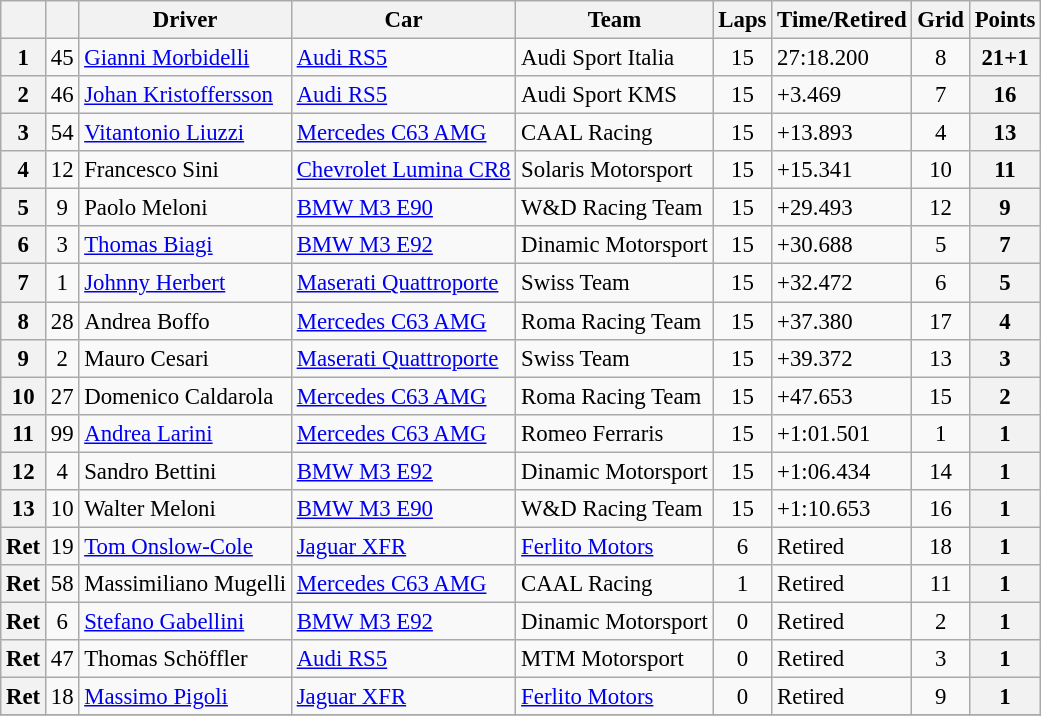<table class="wikitable sortable" style="font-size:95%">
<tr>
<th></th>
<th></th>
<th>Driver</th>
<th>Car</th>
<th>Team</th>
<th>Laps</th>
<th>Time/Retired</th>
<th>Grid</th>
<th>Points</th>
</tr>
<tr>
<th>1</th>
<td align=center>45</td>
<td> <a href='#'>Gianni Morbidelli</a></td>
<td><a href='#'>Audi RS5</a></td>
<td> Audi Sport Italia</td>
<td align=center>15</td>
<td>27:18.200</td>
<td align=center>8</td>
<th>21+1</th>
</tr>
<tr>
<th>2</th>
<td align=center>46</td>
<td> <a href='#'>Johan Kristoffersson</a></td>
<td><a href='#'>Audi RS5</a></td>
<td> Audi Sport KMS</td>
<td align=center>15</td>
<td>+3.469</td>
<td align=center>7</td>
<th>16</th>
</tr>
<tr>
<th>3</th>
<td align=center>54</td>
<td> <a href='#'>Vitantonio Liuzzi</a></td>
<td><a href='#'>Mercedes C63 AMG</a></td>
<td> CAAL Racing</td>
<td align=center>15</td>
<td>+13.893</td>
<td align=center>4</td>
<th>13</th>
</tr>
<tr>
<th>4</th>
<td align=center>12</td>
<td> Francesco Sini</td>
<td><a href='#'>Chevrolet Lumina CR8</a></td>
<td> Solaris Motorsport</td>
<td align=center>15</td>
<td>+15.341</td>
<td align=center>10</td>
<th>11</th>
</tr>
<tr>
<th>5</th>
<td align=center>9</td>
<td> Paolo Meloni</td>
<td><a href='#'>BMW M3 E90</a></td>
<td> W&D Racing Team</td>
<td align=center>15</td>
<td>+29.493</td>
<td align=center>12</td>
<th>9</th>
</tr>
<tr>
<th>6</th>
<td align=center>3</td>
<td> <a href='#'>Thomas Biagi</a></td>
<td><a href='#'>BMW M3 E92</a></td>
<td> Dinamic Motorsport</td>
<td align=center>15</td>
<td>+30.688</td>
<td align=center>5</td>
<th>7</th>
</tr>
<tr>
<th>7</th>
<td align=center>1</td>
<td> <a href='#'>Johnny Herbert</a></td>
<td><a href='#'>Maserati Quattroporte</a></td>
<td> Swiss Team</td>
<td align=center>15</td>
<td>+32.472</td>
<td align=center>6</td>
<th>5</th>
</tr>
<tr>
<th>8</th>
<td align=center>28</td>
<td> Andrea Boffo</td>
<td><a href='#'>Mercedes C63 AMG</a></td>
<td> Roma Racing Team</td>
<td align=center>15</td>
<td>+37.380</td>
<td align=center>17</td>
<th>4</th>
</tr>
<tr>
<th>9</th>
<td align=center>2</td>
<td> Mauro Cesari</td>
<td><a href='#'>Maserati Quattroporte</a></td>
<td> Swiss Team</td>
<td align=center>15</td>
<td>+39.372</td>
<td align=center>13</td>
<th>3</th>
</tr>
<tr>
<th>10</th>
<td align=center>27</td>
<td> Domenico Caldarola</td>
<td><a href='#'>Mercedes C63 AMG</a></td>
<td> Roma Racing Team</td>
<td align=center>15</td>
<td>+47.653</td>
<td align=center>15</td>
<th>2</th>
</tr>
<tr>
<th>11</th>
<td align=center>99</td>
<td> <a href='#'>Andrea Larini</a></td>
<td><a href='#'>Mercedes C63 AMG</a></td>
<td> Romeo Ferraris</td>
<td align=center>15</td>
<td>+1:01.501</td>
<td align=center>1</td>
<th>1</th>
</tr>
<tr>
<th>12</th>
<td align=center>4</td>
<td> Sandro Bettini</td>
<td><a href='#'>BMW M3 E92</a></td>
<td> Dinamic Motorsport</td>
<td align=center>15</td>
<td>+1:06.434</td>
<td align=center>14</td>
<th>1</th>
</tr>
<tr>
<th>13</th>
<td align=center>10</td>
<td> Walter Meloni</td>
<td><a href='#'>BMW M3 E90</a></td>
<td> W&D Racing Team</td>
<td align=center>15</td>
<td>+1:10.653</td>
<td align=center>16</td>
<th>1</th>
</tr>
<tr>
<th>Ret</th>
<td align=center>19</td>
<td> <a href='#'>Tom Onslow-Cole</a></td>
<td><a href='#'>Jaguar XFR</a></td>
<td> <a href='#'>Ferlito Motors</a></td>
<td align=center>6</td>
<td>Retired</td>
<td align=center>18</td>
<th>1</th>
</tr>
<tr>
<th>Ret</th>
<td align=center>58</td>
<td> Massimiliano Mugelli</td>
<td><a href='#'>Mercedes C63 AMG</a></td>
<td> CAAL Racing</td>
<td align=center>1</td>
<td>Retired</td>
<td align=center>11</td>
<th>1</th>
</tr>
<tr>
<th>Ret</th>
<td align=center>6</td>
<td> <a href='#'>Stefano Gabellini</a></td>
<td><a href='#'>BMW M3 E92</a></td>
<td> Dinamic Motorsport</td>
<td align=center>0</td>
<td>Retired</td>
<td align=center>2</td>
<th>1</th>
</tr>
<tr>
<th>Ret</th>
<td align=center>47</td>
<td> Thomas Schöffler</td>
<td><a href='#'>Audi RS5</a></td>
<td> MTM Motorsport</td>
<td align=center>0</td>
<td>Retired</td>
<td align=center>3</td>
<th>1</th>
</tr>
<tr>
<th>Ret</th>
<td align=center>18</td>
<td> <a href='#'>Massimo Pigoli</a></td>
<td><a href='#'>Jaguar XFR</a></td>
<td> <a href='#'>Ferlito Motors</a></td>
<td align=center>0</td>
<td>Retired</td>
<td align=center>9</td>
<th>1</th>
</tr>
<tr>
</tr>
</table>
